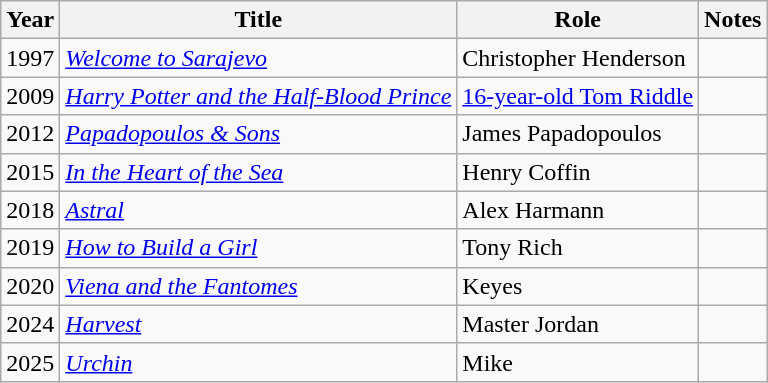<table class="wikitable">
<tr>
<th>Year</th>
<th>Title</th>
<th>Role</th>
<th>Notes</th>
</tr>
<tr>
<td>1997</td>
<td><em><a href='#'>Welcome to Sarajevo</a></em></td>
<td>Christopher Henderson</td>
<td></td>
</tr>
<tr>
<td>2009</td>
<td><em><a href='#'>Harry Potter and the Half-Blood Prince</a></em></td>
<td><a href='#'>16-year-old Tom Riddle</a></td>
<td></td>
</tr>
<tr>
<td>2012</td>
<td><em><a href='#'>Papadopoulos & Sons</a></em></td>
<td>James Papadopoulos</td>
<td></td>
</tr>
<tr>
<td>2015</td>
<td><em><a href='#'>In the Heart of the Sea</a></em></td>
<td>Henry Coffin</td>
<td></td>
</tr>
<tr>
<td>2018</td>
<td><em><a href='#'>Astral</a></em></td>
<td>Alex Harmann</td>
<td></td>
</tr>
<tr>
<td>2019</td>
<td><em><a href='#'>How to Build a Girl</a></em></td>
<td>Tony Rich</td>
<td></td>
</tr>
<tr>
<td>2020</td>
<td><em><a href='#'>Viena and the Fantomes</a></em></td>
<td>Keyes</td>
<td></td>
</tr>
<tr>
<td>2024</td>
<td><em><a href='#'>Harvest</a></em></td>
<td>Master Jordan</td>
<td></td>
</tr>
<tr>
<td>2025</td>
<td><em><a href='#'>Urchin</a></em></td>
<td>Mike</td>
<td></td>
</tr>
</table>
